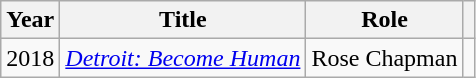<table class="wikitable">
<tr>
<th>Year</th>
<th>Title</th>
<th>Role</th>
<th></th>
</tr>
<tr>
<td>2018</td>
<td><em><a href='#'>Detroit: Become Human</a></em></td>
<td>Rose Chapman</td>
<td></td>
</tr>
</table>
